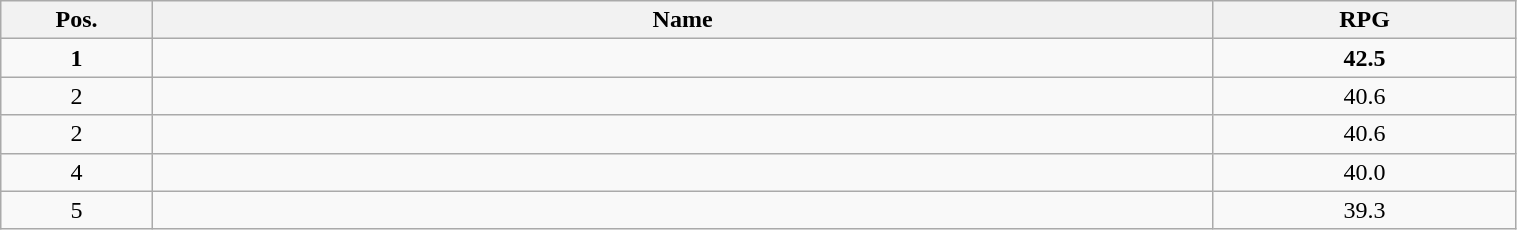<table class=wikitable width="80%">
<tr>
<th width="10%">Pos.</th>
<th width="70%">Name</th>
<th width="20%">RPG</th>
</tr>
<tr>
<td align=center><strong>1</strong></td>
<td><strong></strong></td>
<td align=center><strong>42.5</strong></td>
</tr>
<tr>
<td align=center>2</td>
<td></td>
<td align=center>40.6</td>
</tr>
<tr>
<td align=center>2</td>
<td></td>
<td align=center>40.6</td>
</tr>
<tr>
<td align=center>4</td>
<td></td>
<td align=center>40.0</td>
</tr>
<tr>
<td align=center>5</td>
<td></td>
<td align=center>39.3</td>
</tr>
</table>
